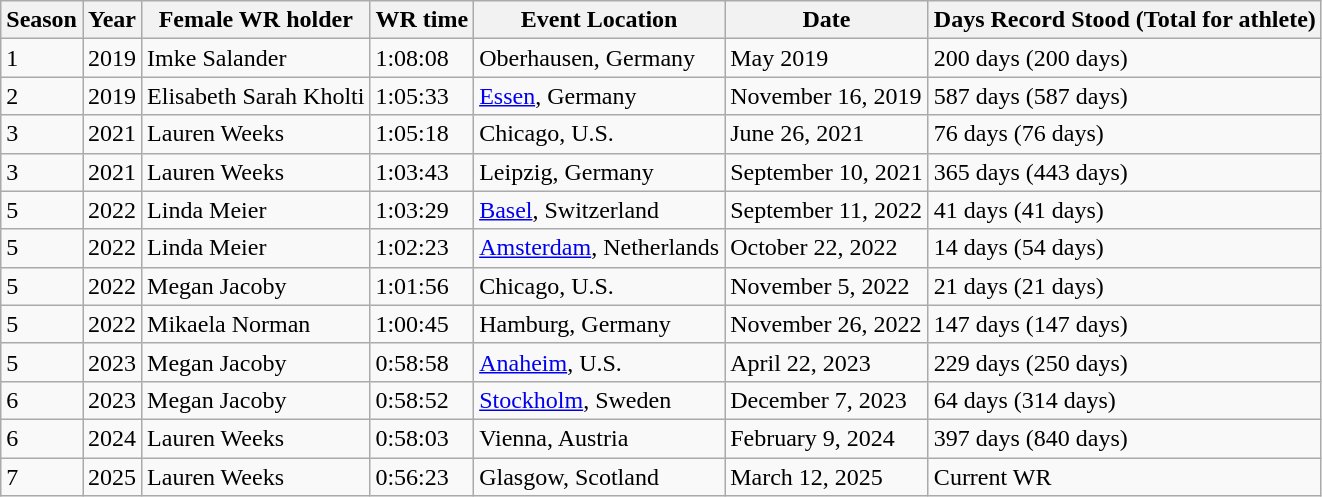<table class="wikitable">
<tr>
<th>Season</th>
<th>Year</th>
<th>Female WR holder</th>
<th>WR time</th>
<th>Event Location</th>
<th>Date</th>
<th>Days Record Stood (Total for athlete)</th>
</tr>
<tr>
<td>1</td>
<td>2019</td>
<td> Imke Salander</td>
<td>1:08:08</td>
<td>Oberhausen, Germany</td>
<td>May 2019</td>
<td>200 days (200 days)</td>
</tr>
<tr>
<td>2</td>
<td>2019</td>
<td> Elisabeth Sarah Kholti</td>
<td>1:05:33</td>
<td><a href='#'>Essen</a>, Germany</td>
<td>November 16, 2019</td>
<td>587 days (587 days)</td>
</tr>
<tr>
<td>3</td>
<td>2021</td>
<td> Lauren Weeks</td>
<td>1:05:18</td>
<td>Chicago, U.S.</td>
<td>June 26, 2021</td>
<td>76 days (76 days)</td>
</tr>
<tr>
<td>3</td>
<td>2021</td>
<td> Lauren Weeks</td>
<td>1:03:43</td>
<td>Leipzig, Germany</td>
<td>September 10, 2021</td>
<td>365 days (443 days)</td>
</tr>
<tr>
<td>5</td>
<td>2022</td>
<td> Linda Meier</td>
<td>1:03:29</td>
<td><a href='#'>Basel</a>, Switzerland</td>
<td>September 11, 2022</td>
<td>41 days (41 days)</td>
</tr>
<tr>
<td>5</td>
<td>2022</td>
<td> Linda Meier</td>
<td>1:02:23</td>
<td><a href='#'>Amsterdam</a>, Netherlands</td>
<td>October 22, 2022</td>
<td>14 days (54 days)</td>
</tr>
<tr>
<td>5</td>
<td>2022</td>
<td> Megan Jacoby</td>
<td>1:01:56</td>
<td>Chicago, U.S.</td>
<td>November 5, 2022</td>
<td>21 days (21 days)</td>
</tr>
<tr>
<td>5</td>
<td>2022</td>
<td> Mikaela Norman</td>
<td>1:00:45</td>
<td>Hamburg, Germany</td>
<td>November 26, 2022</td>
<td>147 days (147 days)</td>
</tr>
<tr>
<td>5</td>
<td>2023</td>
<td> Megan Jacoby</td>
<td>0:58:58</td>
<td><a href='#'>Anaheim</a>, U.S.</td>
<td>April 22, 2023</td>
<td>229 days (250 days)</td>
</tr>
<tr>
<td>6</td>
<td>2023</td>
<td> Megan Jacoby</td>
<td>0:58:52</td>
<td><a href='#'>Stockholm</a>, Sweden</td>
<td>December 7, 2023</td>
<td>64 days (314 days)</td>
</tr>
<tr>
<td>6</td>
<td>2024</td>
<td> Lauren Weeks</td>
<td>0:58:03</td>
<td>Vienna, Austria</td>
<td>February 9, 2024</td>
<td>397 days (840 days)</td>
</tr>
<tr>
<td>7</td>
<td>2025</td>
<td> Lauren Weeks</td>
<td>0:56:23</td>
<td>Glasgow, Scotland</td>
<td>March 12, 2025</td>
<td>Current WR</td>
</tr>
</table>
